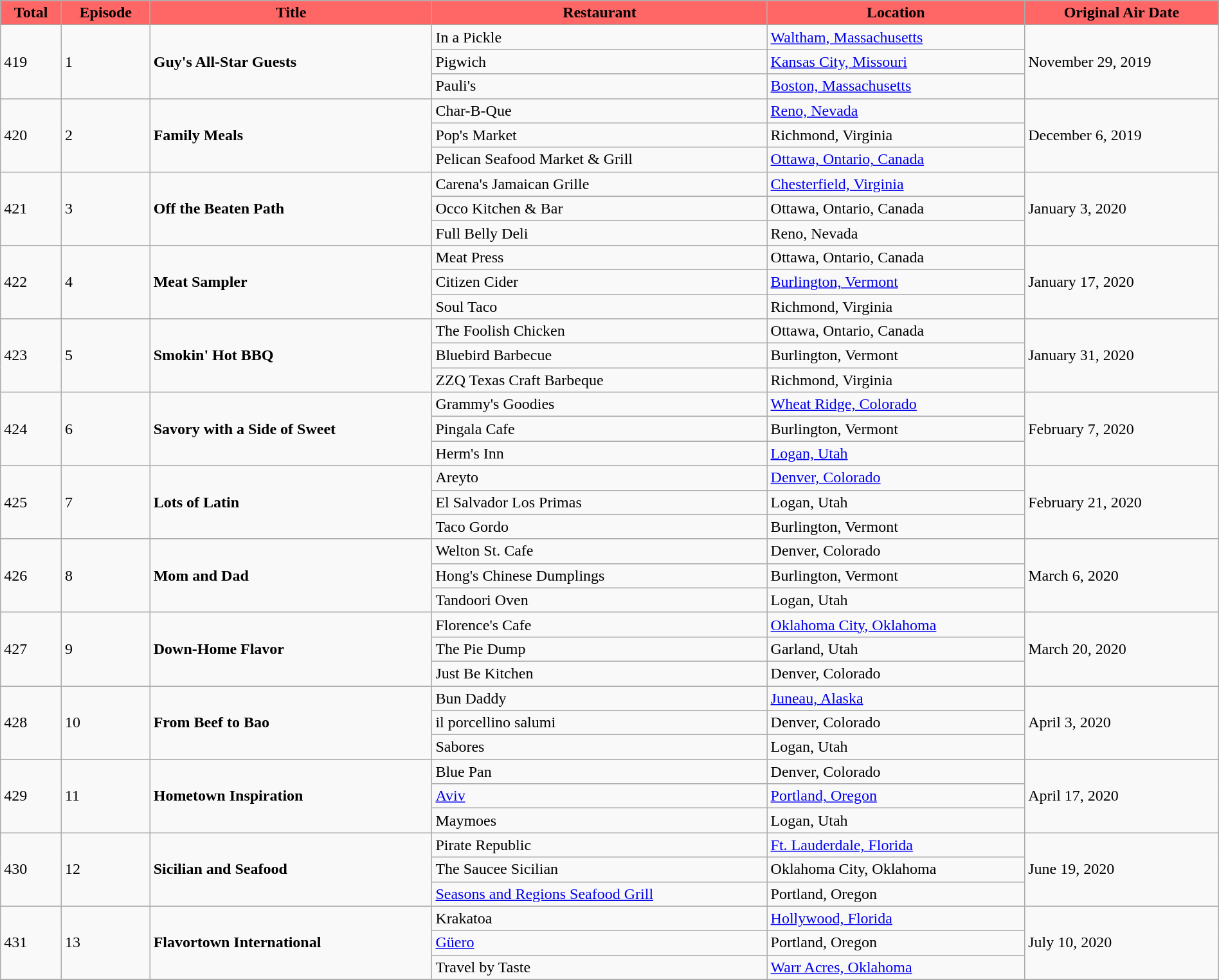<table class="wikitable" style="width: 100%;">
<tr>
<th # style="background:#f66;">Total</th>
<th # style="background:#f66;">Episode</th>
<th # style="background:#f66;">Title</th>
<th # style="background:#f66;">Restaurant</th>
<th # style="background:#f66;">Location</th>
<th # style="background:#f66;">Original Air Date</th>
</tr>
<tr>
<td rowspan="3">419</td>
<td rowspan="3">1</td>
<td rowspan="3"><strong>Guy's All-Star Guests</strong></td>
<td>In a Pickle</td>
<td><a href='#'>Waltham, Massachusetts</a></td>
<td rowspan="3">November 29, 2019</td>
</tr>
<tr>
<td>Pigwich</td>
<td><a href='#'>Kansas City, Missouri</a></td>
</tr>
<tr>
<td>Pauli's</td>
<td><a href='#'>Boston, Massachusetts</a></td>
</tr>
<tr>
<td rowspan="3">420</td>
<td rowspan="3">2</td>
<td rowspan="3"><strong>Family Meals</strong></td>
<td>Char-B-Que</td>
<td><a href='#'>Reno, Nevada</a></td>
<td rowspan="3">December 6, 2019</td>
</tr>
<tr>
<td>Pop's Market</td>
<td>Richmond, Virginia</td>
</tr>
<tr>
<td>Pelican Seafood Market & Grill</td>
<td><a href='#'>Ottawa, Ontario, Canada</a></td>
</tr>
<tr>
<td rowspan="3">421</td>
<td rowspan="3">3</td>
<td rowspan="3"><strong>Off the Beaten Path</strong></td>
<td>Carena's Jamaican Grille</td>
<td><a href='#'>Chesterfield, Virginia</a></td>
<td rowspan="3">January 3, 2020</td>
</tr>
<tr>
<td>Occo Kitchen & Bar</td>
<td>Ottawa, Ontario, Canada</td>
</tr>
<tr>
<td>Full Belly Deli</td>
<td>Reno, Nevada</td>
</tr>
<tr>
<td rowspan="3">422</td>
<td rowspan="3">4</td>
<td rowspan="3"><strong>Meat Sampler</strong></td>
<td>Meat Press</td>
<td>Ottawa, Ontario, Canada</td>
<td rowspan="3">January 17, 2020</td>
</tr>
<tr>
<td>Citizen Cider</td>
<td><a href='#'>Burlington, Vermont</a></td>
</tr>
<tr>
<td>Soul Taco</td>
<td>Richmond, Virginia</td>
</tr>
<tr>
<td rowspan="3">423</td>
<td rowspan="3">5</td>
<td rowspan="3"><strong>Smokin' Hot BBQ</strong></td>
<td>The Foolish Chicken</td>
<td>Ottawa, Ontario, Canada</td>
<td rowspan="3">January 31, 2020</td>
</tr>
<tr>
<td>Bluebird Barbecue</td>
<td>Burlington, Vermont</td>
</tr>
<tr>
<td>ZZQ Texas Craft Barbeque</td>
<td>Richmond, Virginia</td>
</tr>
<tr>
<td rowspan="3">424</td>
<td rowspan="3">6</td>
<td rowspan="3"><strong>Savory with a Side of Sweet</strong></td>
<td>Grammy's Goodies</td>
<td><a href='#'>Wheat Ridge, Colorado</a></td>
<td rowspan="3">February 7, 2020</td>
</tr>
<tr>
<td>Pingala Cafe</td>
<td>Burlington, Vermont</td>
</tr>
<tr>
<td>Herm's Inn</td>
<td><a href='#'>Logan, Utah</a></td>
</tr>
<tr>
<td rowspan="3">425</td>
<td rowspan="3">7</td>
<td rowspan="3"><strong>Lots of Latin</strong></td>
<td>Areyto</td>
<td><a href='#'>Denver, Colorado</a></td>
<td rowspan="3">February 21, 2020</td>
</tr>
<tr>
<td>El Salvador Los Primas</td>
<td>Logan, Utah</td>
</tr>
<tr>
<td>Taco Gordo</td>
<td>Burlington, Vermont</td>
</tr>
<tr>
<td rowspan="3">426</td>
<td rowspan="3">8</td>
<td rowspan="3"><strong>Mom and Dad</strong></td>
<td>Welton St. Cafe</td>
<td>Denver, Colorado</td>
<td rowspan="3">March 6, 2020</td>
</tr>
<tr>
<td>Hong's Chinese Dumplings</td>
<td>Burlington, Vermont</td>
</tr>
<tr>
<td>Tandoori Oven</td>
<td>Logan, Utah</td>
</tr>
<tr>
<td rowspan="3">427</td>
<td rowspan="3">9</td>
<td rowspan="3"><strong>Down-Home Flavor</strong></td>
<td>Florence's Cafe</td>
<td><a href='#'>Oklahoma City, Oklahoma</a></td>
<td rowspan="3">March 20, 2020</td>
</tr>
<tr>
<td>The Pie Dump</td>
<td>Garland, Utah</td>
</tr>
<tr>
<td>Just Be Kitchen</td>
<td>Denver, Colorado</td>
</tr>
<tr>
<td rowspan="3">428</td>
<td rowspan="3">10</td>
<td rowspan="3"><strong>From Beef to Bao</strong></td>
<td>Bun Daddy</td>
<td><a href='#'>Juneau, Alaska</a></td>
<td rowspan="3">April 3, 2020</td>
</tr>
<tr>
<td>il porcellino salumi</td>
<td>Denver, Colorado</td>
</tr>
<tr>
<td>Sabores</td>
<td>Logan, Utah</td>
</tr>
<tr>
<td rowspan="3">429</td>
<td rowspan="3">11</td>
<td rowspan="3"><strong>Hometown Inspiration</strong></td>
<td>Blue Pan</td>
<td>Denver, Colorado</td>
<td rowspan="3">April 17, 2020</td>
</tr>
<tr>
<td><a href='#'>Aviv</a></td>
<td><a href='#'>Portland, Oregon</a></td>
</tr>
<tr>
<td>Maymoes</td>
<td>Logan, Utah</td>
</tr>
<tr>
<td rowspan="3">430</td>
<td rowspan="3">12</td>
<td rowspan="3"><strong>Sicilian and Seafood</strong></td>
<td>Pirate Republic</td>
<td><a href='#'>Ft. Lauderdale, Florida</a></td>
<td rowspan="3">June 19, 2020</td>
</tr>
<tr>
<td>The Saucee Sicilian</td>
<td>Oklahoma City, Oklahoma</td>
</tr>
<tr>
<td><a href='#'>Seasons and Regions Seafood Grill</a></td>
<td>Portland, Oregon</td>
</tr>
<tr>
<td rowspan="3">431</td>
<td rowspan="3">13</td>
<td rowspan="3"><strong>Flavortown International</strong></td>
<td>Krakatoa</td>
<td><a href='#'>Hollywood, Florida</a></td>
<td rowspan="3">July 10, 2020</td>
</tr>
<tr>
<td><a href='#'>Güero</a></td>
<td>Portland, Oregon</td>
</tr>
<tr>
<td>Travel by Taste</td>
<td><a href='#'>Warr Acres, Oklahoma</a></td>
</tr>
<tr>
</tr>
</table>
